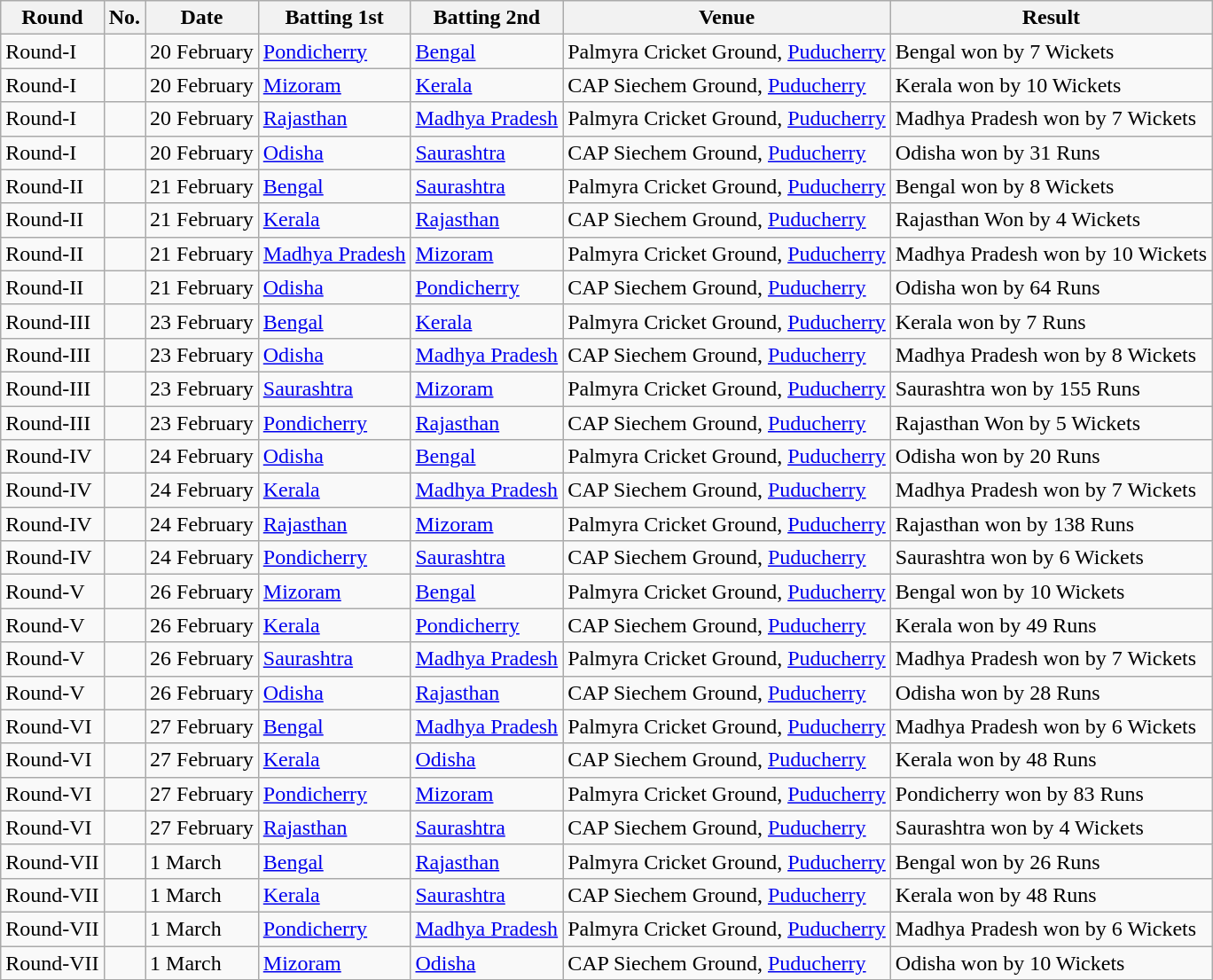<table class="wikitable collapsible sortable collapsed">
<tr>
<th>Round</th>
<th>No.</th>
<th>Date</th>
<th>Batting 1st</th>
<th>Batting 2nd</th>
<th>Venue</th>
<th>Result</th>
</tr>
<tr>
<td>Round-I</td>
<td></td>
<td>20 February</td>
<td><a href='#'>Pondicherry</a></td>
<td><a href='#'>Bengal</a></td>
<td>Palmyra Cricket Ground, <a href='#'>Puducherry</a></td>
<td>Bengal won by 7 Wickets</td>
</tr>
<tr>
<td>Round-I</td>
<td></td>
<td>20 February</td>
<td><a href='#'>Mizoram</a></td>
<td><a href='#'>Kerala</a></td>
<td>CAP Siechem Ground, <a href='#'>Puducherry</a></td>
<td>Kerala won by 10 Wickets</td>
</tr>
<tr>
<td>Round-I</td>
<td></td>
<td>20 February</td>
<td><a href='#'>Rajasthan</a></td>
<td><a href='#'>Madhya Pradesh</a></td>
<td>Palmyra Cricket Ground, <a href='#'>Puducherry</a></td>
<td>Madhya Pradesh won by 7 Wickets</td>
</tr>
<tr>
<td>Round-I</td>
<td></td>
<td>20 February</td>
<td><a href='#'>Odisha</a></td>
<td><a href='#'>Saurashtra</a></td>
<td>CAP Siechem Ground, <a href='#'>Puducherry</a></td>
<td>Odisha won by 31 Runs</td>
</tr>
<tr>
<td>Round-II</td>
<td></td>
<td>21 February</td>
<td><a href='#'>Bengal</a></td>
<td><a href='#'>Saurashtra</a></td>
<td>Palmyra Cricket Ground, <a href='#'>Puducherry</a></td>
<td>Bengal won by 8 Wickets</td>
</tr>
<tr>
<td>Round-II</td>
<td></td>
<td>21 February</td>
<td><a href='#'>Kerala</a></td>
<td><a href='#'>Rajasthan</a></td>
<td>CAP Siechem Ground, <a href='#'>Puducherry</a></td>
<td>Rajasthan Won by 4 Wickets</td>
</tr>
<tr>
<td>Round-II</td>
<td></td>
<td>21 February</td>
<td><a href='#'>Madhya Pradesh</a></td>
<td><a href='#'>Mizoram</a></td>
<td>Palmyra Cricket Ground, <a href='#'>Puducherry</a></td>
<td>Madhya Pradesh won by 10 Wickets</td>
</tr>
<tr>
<td>Round-II</td>
<td></td>
<td>21 February</td>
<td><a href='#'>Odisha</a></td>
<td><a href='#'>Pondicherry</a></td>
<td>CAP Siechem Ground, <a href='#'>Puducherry</a></td>
<td>Odisha won by 64 Runs</td>
</tr>
<tr>
<td>Round-III</td>
<td></td>
<td>23 February</td>
<td><a href='#'>Bengal</a></td>
<td><a href='#'>Kerala</a></td>
<td>Palmyra Cricket Ground, <a href='#'>Puducherry</a></td>
<td>Kerala won by 7 Runs</td>
</tr>
<tr>
<td>Round-III</td>
<td></td>
<td>23 February</td>
<td><a href='#'>Odisha</a></td>
<td><a href='#'>Madhya Pradesh</a></td>
<td>CAP Siechem Ground, <a href='#'>Puducherry</a></td>
<td>Madhya Pradesh won by 8 Wickets</td>
</tr>
<tr>
<td>Round-III</td>
<td></td>
<td>23 February</td>
<td><a href='#'>Saurashtra</a></td>
<td><a href='#'>Mizoram</a></td>
<td>Palmyra Cricket Ground, <a href='#'>Puducherry</a></td>
<td>Saurashtra won by 155 Runs</td>
</tr>
<tr>
<td>Round-III</td>
<td></td>
<td>23 February</td>
<td><a href='#'>Pondicherry</a></td>
<td><a href='#'>Rajasthan</a></td>
<td>CAP Siechem Ground, <a href='#'>Puducherry</a></td>
<td>Rajasthan Won by 5 Wickets</td>
</tr>
<tr>
<td>Round-IV</td>
<td></td>
<td>24 February</td>
<td><a href='#'>Odisha</a></td>
<td><a href='#'>Bengal</a></td>
<td>Palmyra Cricket Ground, <a href='#'>Puducherry</a></td>
<td>Odisha won by 20 Runs</td>
</tr>
<tr>
<td>Round-IV</td>
<td></td>
<td>24 February</td>
<td><a href='#'>Kerala</a></td>
<td><a href='#'>Madhya Pradesh</a></td>
<td>CAP Siechem Ground, <a href='#'>Puducherry</a></td>
<td>Madhya Pradesh won by 7 Wickets</td>
</tr>
<tr>
<td>Round-IV</td>
<td></td>
<td>24 February</td>
<td><a href='#'>Rajasthan</a></td>
<td><a href='#'>Mizoram</a></td>
<td>Palmyra Cricket Ground, <a href='#'>Puducherry</a></td>
<td>Rajasthan won by 138 Runs</td>
</tr>
<tr>
<td>Round-IV</td>
<td></td>
<td>24 February</td>
<td><a href='#'>Pondicherry</a></td>
<td><a href='#'>Saurashtra</a></td>
<td>CAP Siechem Ground, <a href='#'>Puducherry</a></td>
<td>Saurashtra won by 6 Wickets</td>
</tr>
<tr>
<td>Round-V</td>
<td></td>
<td>26 February</td>
<td><a href='#'>Mizoram</a></td>
<td><a href='#'>Bengal</a></td>
<td>Palmyra Cricket Ground, <a href='#'>Puducherry</a></td>
<td>Bengal won by 10 Wickets</td>
</tr>
<tr>
<td>Round-V</td>
<td></td>
<td>26 February</td>
<td><a href='#'>Kerala</a></td>
<td><a href='#'>Pondicherry</a></td>
<td>CAP Siechem Ground, <a href='#'>Puducherry</a></td>
<td>Kerala won by 49 Runs</td>
</tr>
<tr>
<td>Round-V</td>
<td></td>
<td>26 February</td>
<td><a href='#'>Saurashtra</a></td>
<td><a href='#'>Madhya Pradesh</a></td>
<td>Palmyra Cricket Ground, <a href='#'>Puducherry</a></td>
<td>Madhya Pradesh won by 7 Wickets</td>
</tr>
<tr>
<td>Round-V</td>
<td></td>
<td>26 February</td>
<td><a href='#'>Odisha</a></td>
<td><a href='#'>Rajasthan</a></td>
<td>CAP Siechem Ground, <a href='#'>Puducherry</a></td>
<td>Odisha won by 28 Runs</td>
</tr>
<tr>
<td>Round-VI</td>
<td></td>
<td>27 February</td>
<td><a href='#'>Bengal</a></td>
<td><a href='#'>Madhya Pradesh</a></td>
<td>Palmyra Cricket Ground, <a href='#'>Puducherry</a></td>
<td>Madhya Pradesh won by 6 Wickets</td>
</tr>
<tr>
<td>Round-VI</td>
<td></td>
<td>27 February</td>
<td><a href='#'>Kerala</a></td>
<td><a href='#'>Odisha</a></td>
<td>CAP Siechem Ground, <a href='#'>Puducherry</a></td>
<td>Kerala won by 48 Runs</td>
</tr>
<tr>
<td>Round-VI</td>
<td></td>
<td>27 February</td>
<td><a href='#'>Pondicherry</a></td>
<td><a href='#'>Mizoram</a></td>
<td>Palmyra Cricket Ground, <a href='#'>Puducherry</a></td>
<td>Pondicherry won by 83 Runs</td>
</tr>
<tr>
<td>Round-VI</td>
<td></td>
<td>27 February</td>
<td><a href='#'>Rajasthan</a></td>
<td><a href='#'>Saurashtra</a></td>
<td>CAP Siechem Ground, <a href='#'>Puducherry</a></td>
<td>Saurashtra won by 4 Wickets</td>
</tr>
<tr>
<td>Round-VII</td>
<td></td>
<td>1 March</td>
<td><a href='#'>Bengal</a></td>
<td><a href='#'>Rajasthan</a></td>
<td>Palmyra Cricket Ground, <a href='#'>Puducherry</a></td>
<td>Bengal won by 26 Runs</td>
</tr>
<tr>
<td>Round-VII</td>
<td></td>
<td>1 March</td>
<td><a href='#'>Kerala</a></td>
<td><a href='#'>Saurashtra</a></td>
<td>CAP Siechem Ground, <a href='#'>Puducherry</a></td>
<td>Kerala won by 48 Runs</td>
</tr>
<tr>
<td>Round-VII</td>
<td></td>
<td>1 March</td>
<td><a href='#'>Pondicherry</a></td>
<td><a href='#'>Madhya Pradesh</a></td>
<td>Palmyra Cricket Ground, <a href='#'>Puducherry</a></td>
<td>Madhya Pradesh won by 6 Wickets</td>
</tr>
<tr>
<td>Round-VII</td>
<td></td>
<td>1 March</td>
<td><a href='#'>Mizoram</a></td>
<td><a href='#'>Odisha</a></td>
<td>CAP Siechem Ground, <a href='#'>Puducherry</a></td>
<td>Odisha won by 10 Wickets</td>
</tr>
<tr>
</tr>
</table>
